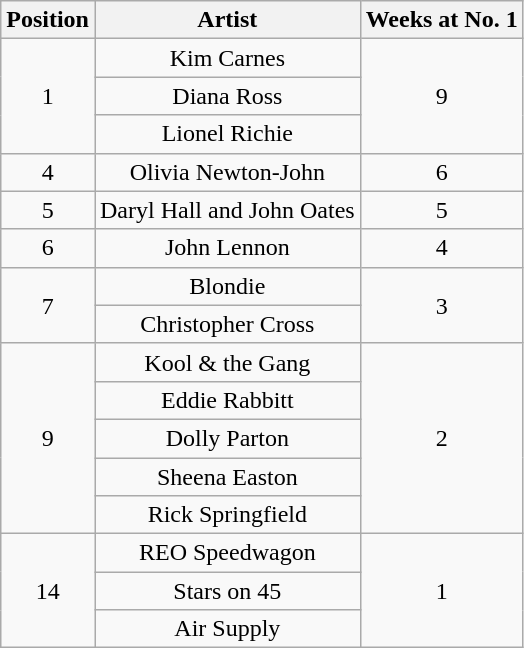<table class="wikitable plainrowheaders" style="text-align:center;">
<tr>
<th>Position</th>
<th>Artist</th>
<th>Weeks at No. 1</th>
</tr>
<tr>
<td rowspan=3>1</td>
<td>Kim Carnes</td>
<td rowspan=3>9</td>
</tr>
<tr>
<td>Diana Ross</td>
</tr>
<tr>
<td>Lionel Richie</td>
</tr>
<tr>
<td>4</td>
<td>Olivia Newton-John</td>
<td>6</td>
</tr>
<tr>
<td>5</td>
<td>Daryl Hall and John Oates</td>
<td>5</td>
</tr>
<tr>
<td>6</td>
<td>John Lennon</td>
<td>4</td>
</tr>
<tr>
<td rowspan=2>7</td>
<td>Blondie</td>
<td rowspan=2>3</td>
</tr>
<tr>
<td>Christopher Cross</td>
</tr>
<tr>
<td rowspan=5>9</td>
<td>Kool & the Gang</td>
<td rowspan=5>2</td>
</tr>
<tr>
<td>Eddie Rabbitt</td>
</tr>
<tr>
<td>Dolly Parton</td>
</tr>
<tr>
<td>Sheena Easton</td>
</tr>
<tr>
<td>Rick Springfield</td>
</tr>
<tr>
<td rowspan=3>14</td>
<td>REO Speedwagon</td>
<td rowspan=3>1</td>
</tr>
<tr>
<td>Stars on 45</td>
</tr>
<tr>
<td>Air Supply</td>
</tr>
</table>
